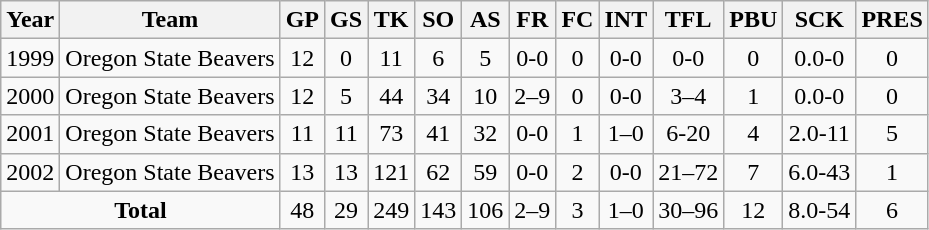<table class="wikitable" style="text-align: center;">
<tr>
<th><strong>Year</strong></th>
<th>Team</th>
<th>GP</th>
<th>GS</th>
<th>TK</th>
<th>SO</th>
<th>AS</th>
<th>FR</th>
<th>FC</th>
<th>INT</th>
<th>TFL</th>
<th>PBU</th>
<th>SCK</th>
<th>PRES</th>
</tr>
<tr>
<td>1999</td>
<td>Oregon State Beavers</td>
<td>12</td>
<td>0</td>
<td>11</td>
<td>6</td>
<td>5</td>
<td>0-0</td>
<td>0</td>
<td>0-0</td>
<td>0-0</td>
<td>0</td>
<td>0.0-0</td>
<td>0</td>
</tr>
<tr>
<td>2000</td>
<td>Oregon State Beavers</td>
<td>12</td>
<td>5</td>
<td>44</td>
<td>34</td>
<td>10</td>
<td>2–9</td>
<td>0</td>
<td>0-0</td>
<td>3–4</td>
<td>1</td>
<td>0.0-0</td>
<td>0</td>
</tr>
<tr>
<td>2001</td>
<td>Oregon State Beavers</td>
<td>11</td>
<td>11</td>
<td>73</td>
<td>41</td>
<td>32</td>
<td>0-0</td>
<td>1</td>
<td>1–0</td>
<td>6-20</td>
<td>4</td>
<td>2.0-11</td>
<td>5</td>
</tr>
<tr>
<td>2002</td>
<td>Oregon State Beavers</td>
<td>13</td>
<td>13</td>
<td>121</td>
<td>62</td>
<td>59</td>
<td>0-0</td>
<td>2</td>
<td>0-0</td>
<td>21–72</td>
<td>7</td>
<td>6.0-43</td>
<td>1</td>
</tr>
<tr>
<td colSpan="2"><strong>Total</strong></td>
<td>48</td>
<td>29</td>
<td>249</td>
<td>143</td>
<td>106</td>
<td>2–9</td>
<td>3</td>
<td>1–0</td>
<td>30–96</td>
<td>12</td>
<td>8.0-54</td>
<td>6</td>
</tr>
</table>
